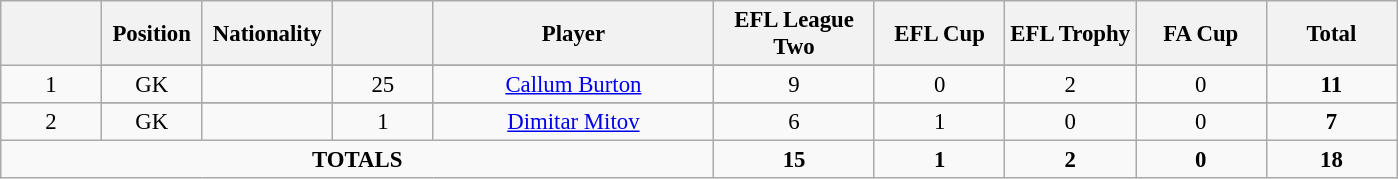<table class="wikitable" style="font-size: 95%; text-align: center;">
<tr>
<th width=60></th>
<th width=60>Position</th>
<th width=80>Nationality</th>
<th width=60></th>
<th width=180>Player</th>
<th width=100>EFL League Two</th>
<th width=80>EFL Cup</th>
<th width=80>EFL Trophy</th>
<th width=80>FA Cup</th>
<th width=80>Total</th>
</tr>
<tr>
<td rowspan="2">1</td>
</tr>
<tr>
<td>GK</td>
<td></td>
<td>25</td>
<td><a href='#'>Callum Burton</a></td>
<td>9</td>
<td>0</td>
<td>2</td>
<td>0</td>
<td><strong>11</strong></td>
</tr>
<tr>
<td rowspan="2">2</td>
</tr>
<tr>
<td>GK</td>
<td></td>
<td>1</td>
<td><a href='#'>Dimitar Mitov</a></td>
<td>6</td>
<td>1</td>
<td>0</td>
<td>0</td>
<td><strong>7</strong></td>
</tr>
<tr>
<td colspan=5><strong>TOTALS</strong></td>
<td><strong>15</strong></td>
<td><strong>1</strong></td>
<td><strong>2</strong></td>
<td><strong>0</strong></td>
<td><strong>18</strong></td>
</tr>
</table>
